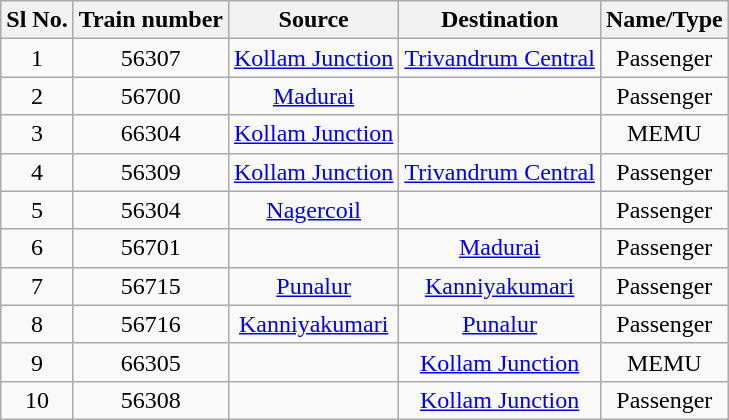<table class="wikitable plainrowheaders unsortable" style="text-align:center">
<tr>
<th scope="col">Sl No.</th>
<th scope="col">Train number</th>
<th scope="col">Source</th>
<th scope="col">Destination</th>
<th scope="col">Name/Type</th>
</tr>
<tr>
<td valign="center">1</td>
<td valign="center">56307</td>
<td valign="center"><a href='#'>Kollam Junction</a></td>
<td valign="center"><a href='#'>Trivandrum Central</a></td>
<td valign="center">Passenger</td>
</tr>
<tr>
<td valign="center">2</td>
<td valign="center">56700</td>
<td valign="center"><a href='#'>Madurai</a></td>
<td valign="center"></td>
<td valign="center">Passenger</td>
</tr>
<tr>
<td valign="center">3</td>
<td valign="center">66304</td>
<td valign="center"><a href='#'>Kollam Junction</a></td>
<td valign="center"></td>
<td valign="center">MEMU</td>
</tr>
<tr>
<td valign="center">4</td>
<td valign="center">56309</td>
<td valign="center"><a href='#'>Kollam Junction</a></td>
<td valign="center"><a href='#'>Trivandrum Central</a></td>
<td valign="center">Passenger</td>
</tr>
<tr>
<td valign="center">5</td>
<td valign="center">56304</td>
<td valign="center"><a href='#'>Nagercoil</a></td>
<td valign="center"></td>
<td valign="center">Passenger</td>
</tr>
<tr>
<td valign="center">6</td>
<td valign="center">56701</td>
<td valign="center"></td>
<td valign="center"><a href='#'>Madurai</a></td>
<td valign="center">Passenger</td>
</tr>
<tr>
<td valign="center">7</td>
<td valign="center">56715</td>
<td valign="center"><a href='#'>Punalur</a></td>
<td valign="center"><a href='#'>Kanniyakumari</a></td>
<td valign="center">Passenger</td>
</tr>
<tr>
<td valign="center">8</td>
<td valign="center">56716</td>
<td valign="center"><a href='#'>Kanniyakumari</a></td>
<td valign="center"><a href='#'>Punalur</a></td>
<td valign="center">Passenger</td>
</tr>
<tr>
<td valign="center">9</td>
<td valign="center">66305</td>
<td valign="center"></td>
<td valign="center"><a href='#'>Kollam Junction</a></td>
<td valign="center">MEMU</td>
</tr>
<tr>
<td valign="center">10</td>
<td valign="center">56308</td>
<td valign="center"></td>
<td valign="center"><a href='#'>Kollam Junction</a></td>
<td valign="center">Passenger</td>
</tr>
</table>
